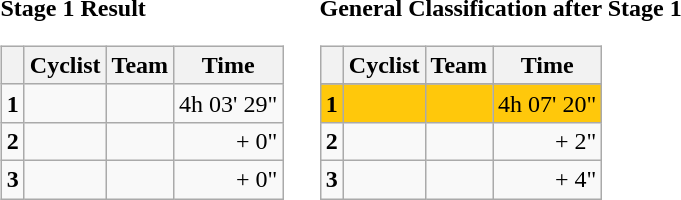<table>
<tr>
<td><strong>Stage 1 Result</strong><br><table class="wikitable">
<tr>
<th></th>
<th>Cyclist</th>
<th>Team</th>
<th>Time</th>
</tr>
<tr>
<td><strong>1</strong></td>
<td></td>
<td></td>
<td align=right>4h 03' 29"</td>
</tr>
<tr>
<td><strong>2</strong></td>
<td></td>
<td></td>
<td align=right>+ 0"</td>
</tr>
<tr>
<td><strong>3</strong></td>
<td></td>
<td></td>
<td align=right>+ 0"</td>
</tr>
</table>
</td>
<td></td>
<td><strong>General Classification after Stage 1</strong><br><table class="wikitable">
<tr>
<th></th>
<th>Cyclist</th>
<th>Team</th>
<th>Time</th>
</tr>
<tr>
</tr>
<tr style="background:#ffc80b">
<td><strong>1</strong></td>
<td></td>
<td></td>
<td align=right>4h 07' 20"</td>
</tr>
<tr>
<td><strong>2</strong></td>
<td></td>
<td></td>
<td align=right>+ 2"</td>
</tr>
<tr>
<td><strong>3</strong></td>
<td></td>
<td></td>
<td align=right>+ 4"</td>
</tr>
</table>
</td>
</tr>
</table>
